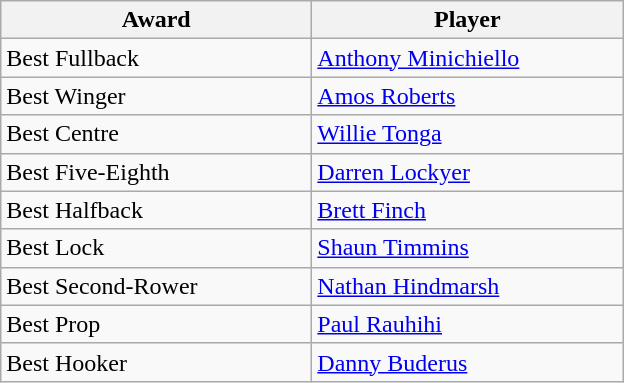<table class="wikitable">
<tr>
<th width=200>Award</th>
<th width=200 abbr="Player">Player</th>
</tr>
<tr>
<td>Best Fullback</td>
<td> <a href='#'>Anthony Minichiello</a></td>
</tr>
<tr>
<td>Best Winger</td>
<td> <a href='#'>Amos Roberts</a></td>
</tr>
<tr>
<td>Best Centre</td>
<td> <a href='#'>Willie Tonga</a></td>
</tr>
<tr>
<td>Best Five-Eighth</td>
<td> <a href='#'>Darren Lockyer</a></td>
</tr>
<tr>
<td>Best Halfback</td>
<td> <a href='#'>Brett Finch</a></td>
</tr>
<tr>
<td>Best Lock</td>
<td> <a href='#'>Shaun Timmins</a></td>
</tr>
<tr>
<td>Best Second-Rower</td>
<td> <a href='#'>Nathan Hindmarsh</a></td>
</tr>
<tr>
<td>Best Prop</td>
<td> <a href='#'>Paul Rauhihi</a></td>
</tr>
<tr>
<td>Best Hooker</td>
<td> <a href='#'>Danny Buderus</a></td>
</tr>
</table>
